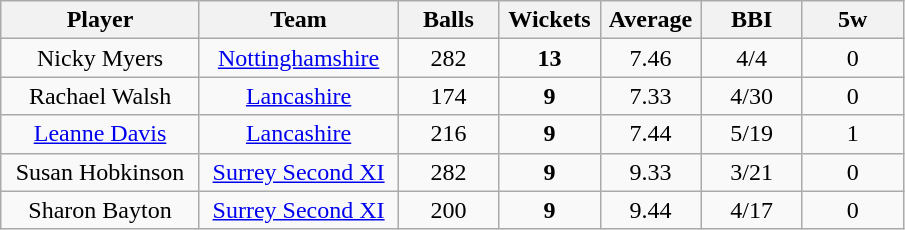<table class="wikitable" style="text-align:center">
<tr>
<th width=125>Player</th>
<th width=125>Team</th>
<th width=60>Balls</th>
<th width=60>Wickets</th>
<th width=60>Average</th>
<th width=60>BBI</th>
<th width=60>5w</th>
</tr>
<tr>
<td>Nicky Myers</td>
<td><a href='#'>Nottinghamshire</a></td>
<td>282</td>
<td><strong>13</strong></td>
<td>7.46</td>
<td>4/4</td>
<td>0</td>
</tr>
<tr>
<td>Rachael Walsh</td>
<td><a href='#'>Lancashire</a></td>
<td>174</td>
<td><strong>9</strong></td>
<td>7.33</td>
<td>4/30</td>
<td>0</td>
</tr>
<tr>
<td><a href='#'>Leanne Davis</a></td>
<td><a href='#'>Lancashire</a></td>
<td>216</td>
<td><strong>9</strong></td>
<td>7.44</td>
<td>5/19</td>
<td>1</td>
</tr>
<tr>
<td>Susan Hobkinson</td>
<td><a href='#'>Surrey Second XI</a></td>
<td>282</td>
<td><strong>9</strong></td>
<td>9.33</td>
<td>3/21</td>
<td>0</td>
</tr>
<tr>
<td>Sharon Bayton</td>
<td><a href='#'>Surrey Second XI</a></td>
<td>200</td>
<td><strong>9</strong></td>
<td>9.44</td>
<td>4/17</td>
<td>0</td>
</tr>
</table>
